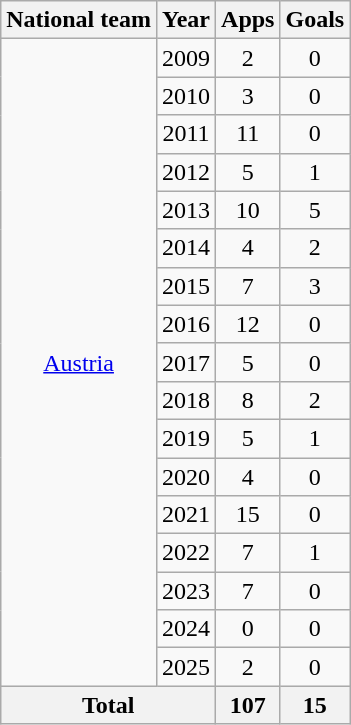<table class="wikitable" style="text-align: center;">
<tr>
<th>National team</th>
<th>Year</th>
<th>Apps</th>
<th>Goals</th>
</tr>
<tr>
<td rowspan="17"><a href='#'>Austria</a></td>
<td>2009</td>
<td>2</td>
<td>0</td>
</tr>
<tr>
<td>2010</td>
<td>3</td>
<td>0</td>
</tr>
<tr>
<td>2011</td>
<td>11</td>
<td>0</td>
</tr>
<tr>
<td>2012</td>
<td>5</td>
<td>1</td>
</tr>
<tr>
<td>2013</td>
<td>10</td>
<td>5</td>
</tr>
<tr>
<td>2014</td>
<td>4</td>
<td>2</td>
</tr>
<tr>
<td>2015</td>
<td>7</td>
<td>3</td>
</tr>
<tr>
<td>2016</td>
<td>12</td>
<td>0</td>
</tr>
<tr>
<td>2017</td>
<td>5</td>
<td>0</td>
</tr>
<tr>
<td>2018</td>
<td>8</td>
<td>2</td>
</tr>
<tr>
<td>2019</td>
<td>5</td>
<td>1</td>
</tr>
<tr>
<td>2020</td>
<td>4</td>
<td>0</td>
</tr>
<tr>
<td>2021</td>
<td>15</td>
<td>0</td>
</tr>
<tr>
<td>2022</td>
<td>7</td>
<td>1</td>
</tr>
<tr>
<td>2023</td>
<td>7</td>
<td>0</td>
</tr>
<tr>
<td>2024</td>
<td>0</td>
<td>0</td>
</tr>
<tr>
<td>2025</td>
<td>2</td>
<td>0</td>
</tr>
<tr>
<th colspan="2">Total</th>
<th>107</th>
<th>15</th>
</tr>
</table>
